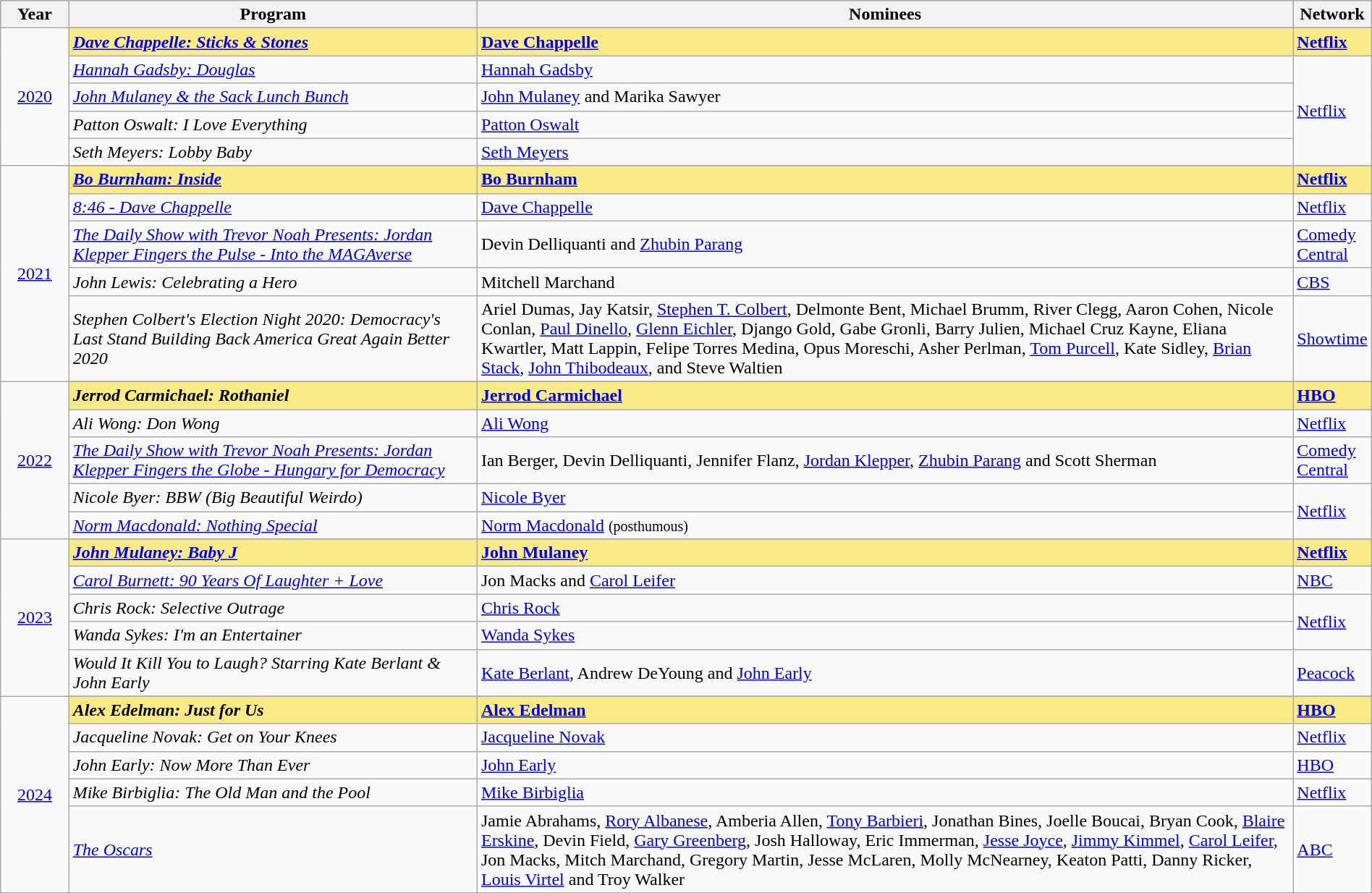<table class="wikitable" style="width:100%">
<tr style="background:#bebebe;">
<th style="width:5%;">Year</th>
<th style="width:30%;">Program</th>
<th style="width:60%;">Nominees</th>
<th style="width:5%;">Network</th>
</tr>
<tr>
<td rowspan="6" align=center><a href='#'>2020</a><br></td>
</tr>
<tr style="background:#FAEB86;">
<td><strong><em><a href='#'>Dave Chappelle: Sticks & Stones</a></em></strong></td>
<td><strong><a href='#'>Dave Chappelle</a></strong></td>
<td><strong><a href='#'>Netflix</a></strong></td>
</tr>
<tr>
<td><em><a href='#'>Hannah Gadsby: Douglas</a></em></td>
<td><a href='#'>Hannah Gadsby</a></td>
<td rowspan=4><a href='#'>Netflix</a></td>
</tr>
<tr>
<td><em><a href='#'>John Mulaney & the Sack Lunch Bunch</a></em></td>
<td><a href='#'>John Mulaney</a> and Marika Sawyer</td>
</tr>
<tr>
<td><em>Patton Oswalt: I Love Everything</em></td>
<td><a href='#'>Patton Oswalt</a></td>
</tr>
<tr>
<td><em>Seth Meyers: Lobby Baby</em></td>
<td><a href='#'>Seth Meyers</a></td>
</tr>
<tr>
<td rowspan="6" align=center><a href='#'>2021</a><br></td>
</tr>
<tr style="background:#FAEB86;">
<td><strong><em><a href='#'>Bo Burnham: Inside</a></em></strong></td>
<td><strong><a href='#'>Bo Burnham</a></strong></td>
<td><strong><a href='#'>Netflix</a></strong></td>
</tr>
<tr>
<td><em><a href='#'>8:46 - Dave Chappelle</a></em></td>
<td><a href='#'>Dave Chappelle</a></td>
<td><a href='#'>Netflix</a></td>
</tr>
<tr>
<td><em><a href='#'>The Daily Show with Trevor Noah Presents: Jordan Klepper Fingers the Pulse - Into the MAGAverse</a></em></td>
<td>Devin Delliquanti and <a href='#'>Zhubin Parang</a></td>
<td><a href='#'>Comedy Central</a></td>
</tr>
<tr>
<td><em>John Lewis: Celebrating a Hero</em></td>
<td>Mitchell Marchand</td>
<td><a href='#'>CBS</a></td>
</tr>
<tr>
<td><em>Stephen Colbert's Election Night 2020: Democracy's Last Stand Building Back America Great Again Better 2020</em></td>
<td>Ariel Dumas, Jay Katsir, <a href='#'>Stephen T. Colbert</a>, Delmonte Bent, Michael Brumm, River Clegg, Aaron Cohen, Nicole Conlan, <a href='#'>Paul Dinello</a>, <a href='#'>Glenn Eichler</a>, Django Gold, Gabe Gronli, Barry Julien, Michael Cruz Kayne, Eliana Kwartler, Matt Lappin, Felipe Torres Medina, Opus Moreschi, Asher Perlman, <a href='#'>Tom Purcell</a>, Kate Sidley, <a href='#'>Brian Stack</a>, <a href='#'>John Thibodeaux</a>, and Steve Waltien</td>
<td><a href='#'>Showtime</a></td>
</tr>
<tr>
<td rowspan="6" align=center><a href='#'>2022</a><br></td>
</tr>
<tr style="background:#FAEB86;">
<td><strong><em>Jerrod Carmichael: Rothaniel</em></strong></td>
<td><strong><a href='#'>Jerrod Carmichael</a></strong></td>
<td><strong><a href='#'>HBO</a></strong></td>
</tr>
<tr>
<td><em>Ali Wong: Don Wong</em></td>
<td><a href='#'>Ali Wong</a></td>
<td><a href='#'>Netflix</a></td>
</tr>
<tr>
<td><em><a href='#'>The Daily Show with Trevor Noah Presents: Jordan Klepper Fingers the Globe - Hungary for Democracy</a></em></td>
<td>Ian Berger, Devin Delliquanti, Jennifer Flanz, <a href='#'>Jordan Klepper</a>, <a href='#'>Zhubin Parang</a> and Scott Sherman</td>
<td><a href='#'>Comedy Central</a></td>
</tr>
<tr>
<td><em>Nicole Byer: BBW (Big Beautiful Weirdo)</em></td>
<td><a href='#'>Nicole Byer</a></td>
<td rowspan="2"><a href='#'>Netflix</a></td>
</tr>
<tr>
<td><em><a href='#'>Norm Macdonald: Nothing Special</a></em></td>
<td><a href='#'>Norm Macdonald</a> <small>(posthumous)</small></td>
</tr>
<tr>
<td rowspan="6" align=center><a href='#'>2023</a><br></td>
</tr>
<tr style="background:#FAEB86;">
<td><strong><em><a href='#'>John Mulaney: Baby J</a></em></strong></td>
<td><strong><a href='#'>John Mulaney</a></strong></td>
<td><strong><a href='#'>Netflix</a></strong></td>
</tr>
<tr>
<td><em><a href='#'>Carol Burnett: 90 Years Of Laughter + Love</a></em></td>
<td>Jon Macks and <a href='#'>Carol Leifer</a></td>
<td><a href='#'>NBC</a></td>
</tr>
<tr>
<td><em>Chris Rock: Selective Outrage</em></td>
<td><a href='#'>Chris Rock</a></td>
<td rowspan=2><a href='#'>Netflix</a></td>
</tr>
<tr>
<td><em>Wanda Sykes: I'm an Entertainer</em></td>
<td><a href='#'>Wanda Sykes</a></td>
</tr>
<tr>
<td><em>Would It Kill You to Laugh? Starring Kate Berlant & John Early</em></td>
<td><a href='#'>Kate Berlant</a>, Andrew DeYoung and <a href='#'>John Early</a></td>
<td><a href='#'>Peacock</a></td>
</tr>
<tr>
<td rowspan="6" align=center><a href='#'>2024</a><br></td>
</tr>
<tr style="background:#FAEB86;">
<td><strong><em>Alex Edelman: Just for Us</em></strong></td>
<td><strong><a href='#'>Alex Edelman</a></strong></td>
<td><strong><a href='#'>HBO</a></strong></td>
</tr>
<tr>
<td><em>Jacqueline Novak: Get on Your Knees</em></td>
<td><a href='#'>Jacqueline Novak</a></td>
<td><a href='#'>Netflix</a></td>
</tr>
<tr>
<td><em>John Early: Now More Than Ever</em></td>
<td><a href='#'>John Early</a></td>
<td><a href='#'>HBO</a></td>
</tr>
<tr>
<td><em>Mike Birbiglia: The Old Man and the Pool</em></td>
<td><a href='#'>Mike Birbiglia</a></td>
<td><a href='#'>Netflix</a></td>
</tr>
<tr>
<td><em><a href='#'>The Oscars</a></em></td>
<td>Jamie Abrahams, <a href='#'>Rory Albanese</a>, Amberia Allen, <a href='#'>Tony Barbieri</a>, Jonathan Bines, Joelle Boucai, Bryan Cook, <a href='#'>Blaire Erskine</a>, Devin Field, <a href='#'>Gary Greenberg</a>, Josh Halloway, Eric Immerman, <a href='#'>Jesse Joyce</a>, <a href='#'>Jimmy Kimmel</a>, <a href='#'>Carol Leifer</a>, Jon Macks, Mitch Marchand, Gregory Martin, Jesse McLaren, Molly McNearney, Keaton Patti, Danny Ricker, <a href='#'>Louis Virtel</a> and Troy Walker</td>
<td><a href='#'>ABC</a></td>
</tr>
</table>
